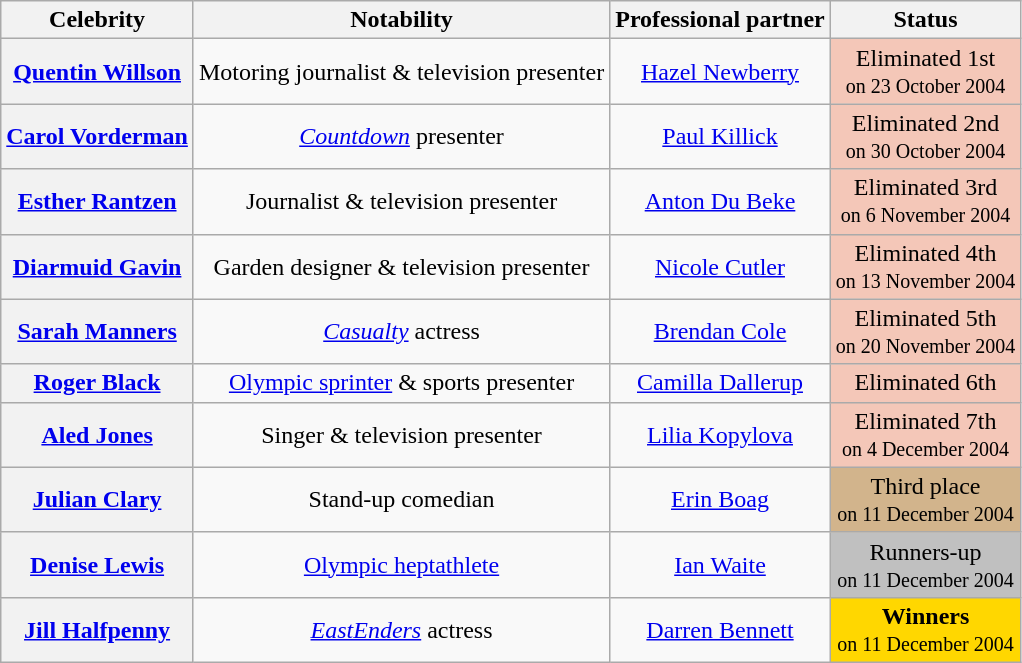<table class="wikitable sortable" style="text-align:center;">
<tr>
<th scope="col">Celebrity</th>
<th scope="col" class="unsortable">Notability</th>
<th scope="col">Professional partner</th>
<th scope="col">Status</th>
</tr>
<tr>
<th scope="row"><a href='#'>Quentin Willson</a></th>
<td>Motoring journalist & television presenter</td>
<td><a href='#'>Hazel Newberry</a></td>
<td bgcolor="F4C7B8">Eliminated 1st<br><small>on 23 October 2004</small></td>
</tr>
<tr>
<th scope="row"><a href='#'>Carol Vorderman</a></th>
<td><em><a href='#'>Countdown</a></em> presenter</td>
<td><a href='#'>Paul Killick</a></td>
<td bgcolor="F4C7B8">Eliminated 2nd<br><small>on 30 October 2004</small></td>
</tr>
<tr>
<th scope="row"><a href='#'>Esther Rantzen</a></th>
<td>Journalist & television presenter</td>
<td><a href='#'>Anton Du Beke</a></td>
<td bgcolor="F4C7B8">Eliminated 3rd<br><small>on 6 November 2004</small></td>
</tr>
<tr>
<th scope="row"><a href='#'>Diarmuid Gavin</a></th>
<td>Garden designer & television presenter</td>
<td><a href='#'>Nicole Cutler</a></td>
<td bgcolor="F4C7B8">Eliminated 4th<br><small>on 13 November 2004</small></td>
</tr>
<tr>
<th scope="row"><a href='#'>Sarah Manners</a></th>
<td><em><a href='#'>Casualty</a></em> actress</td>
<td><a href='#'>Brendan Cole</a></td>
<td bgcolor="F4C7B8">Eliminated 5th<br><small>on 20 November 2004</small></td>
</tr>
<tr>
<th scope="row"><a href='#'>Roger Black</a></th>
<td><a href='#'>Olympic sprinter</a> & sports presenter</td>
<td><a href='#'>Camilla Dallerup</a></td>
<td bgcolor="F4C7B8">Eliminated 6th<br></td>
</tr>
<tr>
<th scope="row"><a href='#'>Aled Jones</a></th>
<td>Singer & television presenter</td>
<td><a href='#'>Lilia Kopylova</a></td>
<td bgcolor="F4C7B8">Eliminated 7th<br><small>on 4 December 2004</small></td>
</tr>
<tr>
<th scope="row"><a href='#'>Julian Clary</a></th>
<td>Stand-up comedian</td>
<td><a href='#'>Erin Boag</a></td>
<td bgcolor="tan">Third place<br><small>on 11 December 2004</small></td>
</tr>
<tr>
<th scope="row"><a href='#'>Denise Lewis</a></th>
<td><a href='#'>Olympic heptathlete</a></td>
<td><a href='#'>Ian Waite</a></td>
<td bgcolor="silver">Runners-up<br><small>on 11 December 2004</small></td>
</tr>
<tr>
<th scope="row"><a href='#'>Jill Halfpenny</a></th>
<td><em><a href='#'>EastEnders</a></em> actress</td>
<td><a href='#'>Darren Bennett</a></td>
<td bgcolor="gold"><strong>Winners</strong><br><small>on 11 December 2004</small></td>
</tr>
</table>
